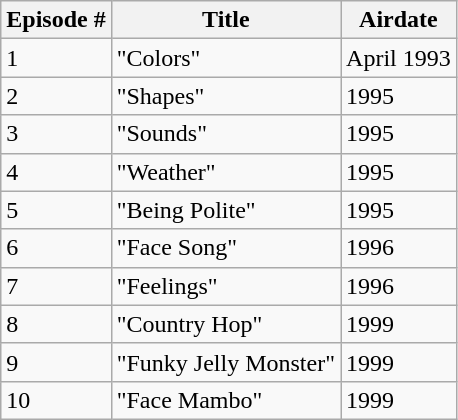<table class="wikitable">
<tr>
<th>Episode #</th>
<th>Title</th>
<th>Airdate</th>
</tr>
<tr>
<td>1</td>
<td>"Colors"</td>
<td>April 1993</td>
</tr>
<tr>
<td>2</td>
<td>"Shapes"</td>
<td>1995</td>
</tr>
<tr>
<td>3</td>
<td>"Sounds"</td>
<td>1995</td>
</tr>
<tr>
<td>4</td>
<td>"Weather"</td>
<td>1995</td>
</tr>
<tr>
<td>5</td>
<td>"Being Polite"</td>
<td>1995</td>
</tr>
<tr>
<td>6</td>
<td>"Face Song"</td>
<td>1996</td>
</tr>
<tr>
<td>7</td>
<td>"Feelings"</td>
<td>1996</td>
</tr>
<tr>
<td>8</td>
<td>"Country Hop"</td>
<td>1999</td>
</tr>
<tr>
<td>9</td>
<td>"Funky Jelly Monster"</td>
<td>1999</td>
</tr>
<tr>
<td>10</td>
<td>"Face Mambo"</td>
<td>1999</td>
</tr>
</table>
